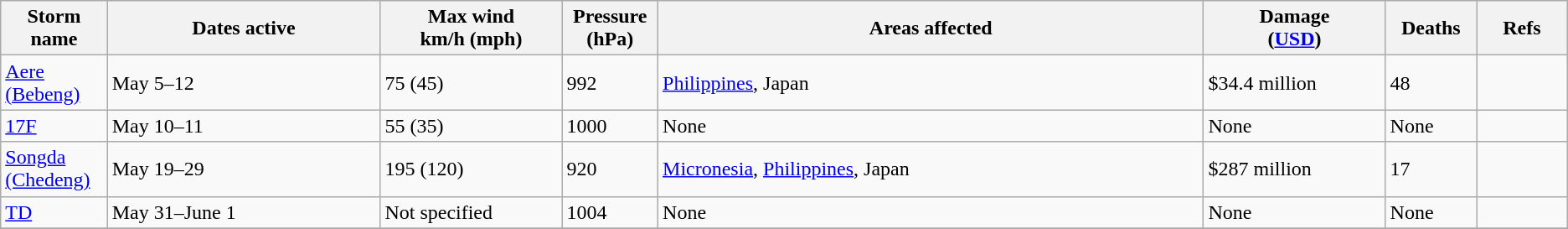<table class="wikitable sortable">
<tr>
<th width="5%">Storm name</th>
<th width="15%">Dates active</th>
<th width="10%">Max wind<br>km/h (mph)</th>
<th width="5%">Pressure<br>(hPa)</th>
<th width="30%">Areas affected</th>
<th width="10%">Damage<br>(<a href='#'>USD</a>)</th>
<th width="5%">Deaths</th>
<th width="5%">Refs</th>
</tr>
<tr>
<td><a href='#'>Aere (Bebeng)</a></td>
<td>May 5–12</td>
<td>75 (45)</td>
<td>992</td>
<td><a href='#'>Philippines</a>, Japan</td>
<td>$34.4 million</td>
<td>48</td>
<td></td>
</tr>
<tr>
<td><a href='#'>17F</a></td>
<td>May 10–11</td>
<td>55 (35)</td>
<td>1000</td>
<td>None</td>
<td>None</td>
<td>None</td>
<td></td>
</tr>
<tr>
<td><a href='#'>Songda (Chedeng)</a></td>
<td>May 19–29</td>
<td>195 (120)</td>
<td>920</td>
<td><a href='#'>Micronesia</a>, <a href='#'>Philippines</a>, Japan</td>
<td>$287 million</td>
<td>17</td>
<td></td>
</tr>
<tr>
<td><a href='#'>TD</a></td>
<td>May 31–June 1</td>
<td>Not specified</td>
<td>1004</td>
<td>None</td>
<td>None</td>
<td>None</td>
<td></td>
</tr>
<tr>
</tr>
</table>
